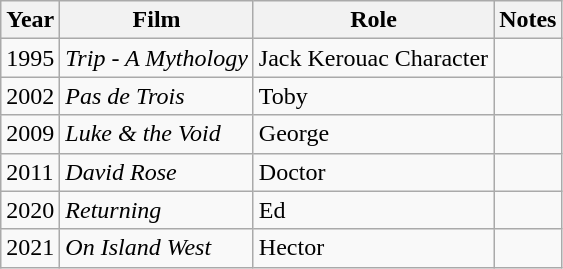<table class="wikitable sortable">
<tr>
<th>Year</th>
<th>Film</th>
<th>Role</th>
<th>Notes</th>
</tr>
<tr>
<td>1995</td>
<td><em>Trip - A Mythology</em></td>
<td>Jack Kerouac Character</td>
<td></td>
</tr>
<tr>
<td>2002</td>
<td><em>Pas de Trois</em></td>
<td>Toby</td>
<td></td>
</tr>
<tr>
<td>2009</td>
<td><em>Luke & the Void</em></td>
<td>George</td>
<td></td>
</tr>
<tr>
<td>2011</td>
<td><em>David Rose</em></td>
<td>Doctor</td>
<td></td>
</tr>
<tr>
<td>2020</td>
<td><em>Returning</em></td>
<td>Ed</td>
<td></td>
</tr>
<tr>
<td>2021</td>
<td><em>On Island West</em></td>
<td>Hector</td>
<td></td>
</tr>
</table>
